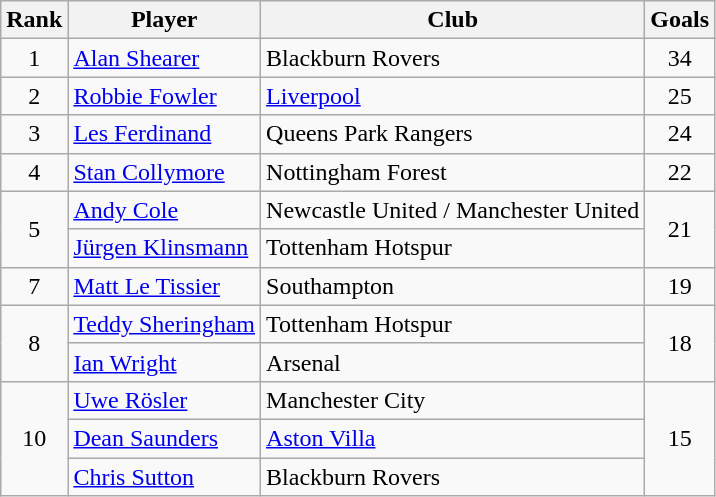<table class="wikitable">
<tr>
<th>Rank</th>
<th>Player</th>
<th>Club</th>
<th>Goals</th>
</tr>
<tr>
<td align=center>1</td>
<td> <a href='#'>Alan Shearer</a></td>
<td>Blackburn Rovers</td>
<td align=center>34</td>
</tr>
<tr>
<td align=center>2</td>
<td> <a href='#'>Robbie Fowler</a></td>
<td><a href='#'>Liverpool</a></td>
<td align=center>25</td>
</tr>
<tr>
<td align=center>3</td>
<td> <a href='#'>Les Ferdinand</a></td>
<td>Queens Park Rangers</td>
<td align=center>24</td>
</tr>
<tr>
<td align=center>4</td>
<td> <a href='#'>Stan Collymore</a></td>
<td>Nottingham Forest</td>
<td align=center>22</td>
</tr>
<tr>
<td rowspan="2" style="text-align:center;">5</td>
<td> <a href='#'>Andy Cole</a></td>
<td>Newcastle United / Manchester United</td>
<td rowspan="2" style="text-align:center;">21</td>
</tr>
<tr>
<td> <a href='#'>Jürgen Klinsmann</a></td>
<td>Tottenham Hotspur</td>
</tr>
<tr>
<td align=center>7</td>
<td> <a href='#'>Matt Le Tissier</a></td>
<td>Southampton</td>
<td align=center>19</td>
</tr>
<tr>
<td rowspan="2" style="text-align:center;">8</td>
<td> <a href='#'>Teddy Sheringham</a></td>
<td>Tottenham Hotspur</td>
<td rowspan="2" style="text-align:center;">18</td>
</tr>
<tr>
<td> <a href='#'>Ian Wright</a></td>
<td>Arsenal</td>
</tr>
<tr>
<td rowspan="3" style="text-align:center;">10</td>
<td> <a href='#'>Uwe Rösler</a></td>
<td>Manchester City</td>
<td rowspan="3" style="text-align:center;">15</td>
</tr>
<tr>
<td> <a href='#'>Dean Saunders</a></td>
<td><a href='#'>Aston Villa</a></td>
</tr>
<tr>
<td> <a href='#'>Chris Sutton</a></td>
<td>Blackburn Rovers</td>
</tr>
</table>
